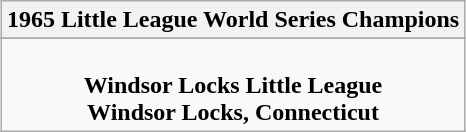<table class="wikitable" style="text-align: center; margin: 0 auto;">
<tr>
<th>1965 Little League World Series Champions</th>
</tr>
<tr>
</tr>
<tr>
<td> <br><strong>Windsor Locks Little League</strong><br><strong>Windsor Locks, Connecticut</strong></td>
</tr>
</table>
